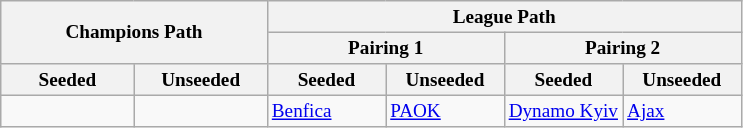<table class="wikitable" style="font-size:80%">
<tr>
<th rowspan=2 colspan=2>Champions Path</th>
<th colspan=4>League Path</th>
</tr>
<tr>
<th colspan=2>Pairing 1</th>
<th colspan=2>Pairing 2</th>
</tr>
<tr>
<th width=18%>Seeded</th>
<th width=18%>Unseeded</th>
<th width=16%>Seeded</th>
<th width=16%>Unseeded</th>
<th width=16%>Seeded</th>
<th width=16%>Unseeded</th>
</tr>
<tr>
<td valign=top></td>
<td valign=top></td>
<td valign=top> <a href='#'>Benfica</a></td>
<td valign=top> <a href='#'>PAOK</a></td>
<td valign=top> <a href='#'>Dynamo Kyiv</a></td>
<td valign=top> <a href='#'>Ajax</a></td>
</tr>
</table>
